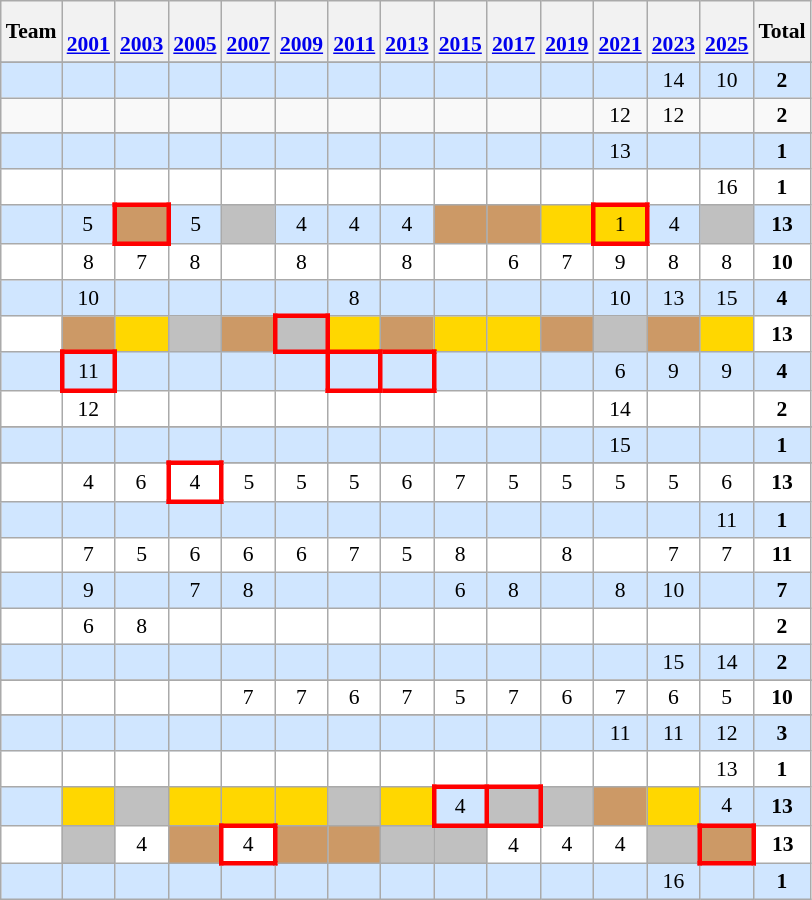<table class="wikitable sortable" style="text-align:center; font-size:90%">
<tr>
<th><strong>Team</strong></th>
<th><br><a href='#'>2001</a></th>
<th><br><a href='#'>2003</a></th>
<th><br><a href='#'>2005</a></th>
<th><br><a href='#'>2007</a></th>
<th><br><a href='#'>2009</a></th>
<th><br><a href='#'>2011</a></th>
<th><br><a href='#'>2013</a></th>
<th><br><a href='#'>2015</a></th>
<th><br><a href='#'>2017</a></th>
<th><br><a href='#'>2019</a></th>
<th><br><a href='#'>2021</a></th>
<th><br><a href='#'>2023</a></th>
<th><br><a href='#'>2025</a></th>
<th><strong>Total</strong></th>
</tr>
<tr>
</tr>
<tr style="background:#d0e6ff;">
<td align="left"></td>
<td></td>
<td></td>
<td></td>
<td></td>
<td></td>
<td></td>
<td></td>
<td></td>
<td></td>
<td></td>
<td></td>
<td>14</td>
<td>10</td>
<td><strong>2</strong></td>
</tr>
<tr style="background:fff">
<td align="left"></td>
<td></td>
<td></td>
<td></td>
<td></td>
<td></td>
<td></td>
<td></td>
<td></td>
<td></td>
<td></td>
<td>12</td>
<td>12</td>
<td></td>
<td><strong>2</strong></td>
</tr>
<tr>
</tr>
<tr style="background:#d0e6ff;">
<td align=left></td>
<td></td>
<td></td>
<td></td>
<td></td>
<td></td>
<td></td>
<td></td>
<td></td>
<td></td>
<td></td>
<td>13</td>
<td></td>
<td></td>
<td><strong>1</strong></td>
</tr>
<tr style="background:#fff;">
<td align="left"></td>
<td></td>
<td></td>
<td></td>
<td></td>
<td></td>
<td></td>
<td></td>
<td></td>
<td></td>
<td></td>
<td></td>
<td></td>
<td>16</td>
<td><strong>1</strong></td>
</tr>
<tr style="background:#d0e6ff;">
<td align="left"></td>
<td>5</td>
<td style="border:3px solid red;background:#c96;"></td>
<td>5</td>
<td style="background:silver;"></td>
<td>4</td>
<td>4</td>
<td>4</td>
<td style="background:#c96;"></td>
<td style="background:#c96;"></td>
<td bgcolor="gold"></td>
<td style="border:3px solid red;background:gold;">1</td>
<td>4</td>
<td style="background:silver;"></td>
<td><strong>13</strong></td>
</tr>
<tr style="background:#fff;">
<td align="left"></td>
<td>8</td>
<td>7</td>
<td>8</td>
<td></td>
<td>8</td>
<td></td>
<td>8</td>
<td></td>
<td>6</td>
<td>7</td>
<td>9</td>
<td>8</td>
<td>8</td>
<td><strong>10</strong></td>
</tr>
<tr style="background:#d0e6ff;">
<td align="left"></td>
<td>10</td>
<td></td>
<td></td>
<td></td>
<td></td>
<td>8</td>
<td></td>
<td></td>
<td></td>
<td></td>
<td>10</td>
<td>13</td>
<td>15</td>
<td><strong>4</strong></td>
</tr>
<tr style="background:#fff;">
<td align="left"></td>
<td style="background:#c96;"></td>
<td bgcolor="gold"></td>
<td style="background:silver;"></td>
<td style="background:#c96;"></td>
<td style="border:3px solid red;background:silver;"></td>
<td bgcolor="gold"></td>
<td style="background:#c96;"></td>
<td bgcolor="gold"></td>
<td bgcolor="gold"></td>
<td style="background:#c96;"></td>
<td style="background:silver;"></td>
<td style="background:#c96;"></td>
<td bgcolor="gold"></td>
<td><strong>13</strong></td>
</tr>
<tr style="background:#d0e6ff;">
<td align="left"></td>
<td style="border:3px solid red;">11</td>
<td></td>
<td></td>
<td></td>
<td></td>
<td style="border:3px solid red;"></td>
<td style="border:3px solid red;"></td>
<td></td>
<td></td>
<td></td>
<td>6</td>
<td>9</td>
<td>9</td>
<td><strong>4</strong></td>
</tr>
<tr style="background:#fff;">
<td align="left"></td>
<td>12</td>
<td></td>
<td></td>
<td></td>
<td></td>
<td></td>
<td></td>
<td></td>
<td></td>
<td></td>
<td>14</td>
<td></td>
<td></td>
<td><strong>2</strong></td>
</tr>
<tr>
</tr>
<tr style="background:#d0e6ff;">
<td align="left"></td>
<td></td>
<td></td>
<td></td>
<td></td>
<td></td>
<td></td>
<td></td>
<td></td>
<td></td>
<td></td>
<td>15</td>
<td></td>
<td></td>
<td><strong>1</strong></td>
</tr>
<tr>
</tr>
<tr style="background:#fff;">
<td align="left"></td>
<td>4</td>
<td>6</td>
<td style="border:3px solid red;">4</td>
<td>5</td>
<td>5</td>
<td>5</td>
<td>6</td>
<td>7</td>
<td>5</td>
<td>5</td>
<td>5</td>
<td>5</td>
<td>6</td>
<td><strong>13</strong></td>
</tr>
<tr style="background:#d0e6ff;">
<td align="left"></td>
<td></td>
<td></td>
<td></td>
<td></td>
<td></td>
<td></td>
<td></td>
<td></td>
<td></td>
<td></td>
<td></td>
<td></td>
<td>11</td>
<td><strong>1</strong></td>
</tr>
<tr style="background:#fff;">
<td align=left></td>
<td>7</td>
<td>5</td>
<td>6</td>
<td>6</td>
<td>6</td>
<td>7</td>
<td>5</td>
<td>8</td>
<td></td>
<td>8</td>
<td></td>
<td>7</td>
<td>7</td>
<td><strong>11</strong></td>
</tr>
<tr style="background:#d0e6ff;">
<td align="left"></td>
<td>9</td>
<td></td>
<td>7</td>
<td>8</td>
<td></td>
<td></td>
<td></td>
<td>6</td>
<td>8</td>
<td></td>
<td>8</td>
<td>10</td>
<td></td>
<td><strong>7</strong></td>
</tr>
<tr style="background:#fff;">
<td align=left></td>
<td>6</td>
<td>8</td>
<td></td>
<td></td>
<td></td>
<td></td>
<td></td>
<td></td>
<td></td>
<td></td>
<td></td>
<td></td>
<td></td>
<td><strong>2</strong></td>
</tr>
<tr style="background:#d0e6ff;">
<td align=left></td>
<td></td>
<td></td>
<td></td>
<td></td>
<td></td>
<td></td>
<td></td>
<td></td>
<td></td>
<td></td>
<td></td>
<td>15</td>
<td>14</td>
<td><strong>2</strong></td>
</tr>
<tr>
</tr>
<tr style="background:#fff;">
<td align=left></td>
<td></td>
<td></td>
<td></td>
<td>7</td>
<td>7</td>
<td>6</td>
<td>7</td>
<td>5</td>
<td>7</td>
<td>6</td>
<td>7</td>
<td>6</td>
<td>5</td>
<td><strong>10</strong></td>
</tr>
<tr>
</tr>
<tr style="background:#d0e6ff;">
<td align=left></td>
<td></td>
<td></td>
<td></td>
<td></td>
<td></td>
<td></td>
<td></td>
<td></td>
<td></td>
<td></td>
<td>11</td>
<td>11</td>
<td>12</td>
<td><strong>3</strong></td>
</tr>
<tr style="background:#fff;">
<td align="left"></td>
<td></td>
<td></td>
<td></td>
<td></td>
<td></td>
<td></td>
<td></td>
<td></td>
<td></td>
<td></td>
<td></td>
<td></td>
<td>13</td>
<td><strong>1</strong></td>
</tr>
<tr style="background:#d0e6ff;">
<td align="left"></td>
<td bgcolor="gold"></td>
<td style="background:silver;"></td>
<td bgcolor="gold"></td>
<td bgcolor="gold"></td>
<td bgcolor="gold"></td>
<td style="background:silver;"></td>
<td style="background:gold;"></td>
<td style="border:3px solid red;">4</td>
<td style="border:3px solid red;background:silver;"></td>
<td style="background:silver;"></td>
<td style="background:#c96;"></td>
<td style="background:gold;"></td>
<td>4</td>
<td><strong>13</strong></td>
</tr>
<tr style="background:#fff;">
<td align="left"></td>
<td style="background:silver;"></td>
<td>4</td>
<td style="background:#c96;"></td>
<td style="border:3px solid red;">4</td>
<td style="background:#c96;"></td>
<td style="background:#c96;"></td>
<td style="background:silver;"></td>
<td style="background:silver;"></td>
<td>4</td>
<td>4</td>
<td>4</td>
<td style="border:3px soild red;background:silver;"></td>
<td style="border:3px solid red;background:#c96;"></td>
<td><strong>13</strong></td>
</tr>
<tr style="background:#d0e6ff;">
<td align="left"></td>
<td></td>
<td></td>
<td></td>
<td></td>
<td></td>
<td></td>
<td></td>
<td></td>
<td></td>
<td></td>
<td></td>
<td>16</td>
<td></td>
<td><strong>1</strong></td>
</tr>
</table>
